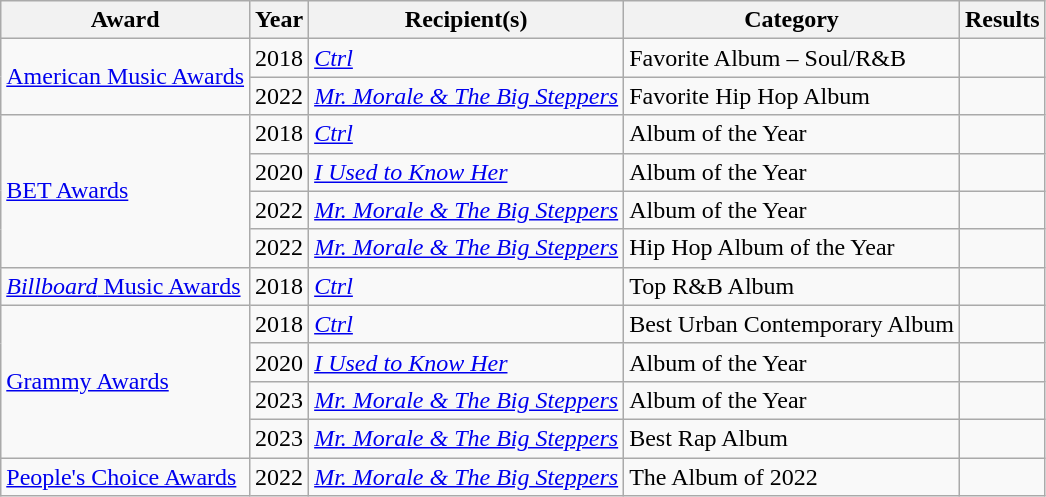<table class="wikitable sortable">
<tr>
<th>Award</th>
<th>Year</th>
<th>Recipient(s)</th>
<th>Category</th>
<th>Results</th>
</tr>
<tr>
<td rowspan="2"><a href='#'>American Music Awards</a></td>
<td>2018</td>
<td><em><a href='#'>Ctrl</a></em></td>
<td>Favorite Album – Soul/R&B</td>
<td></td>
</tr>
<tr>
<td>2022</td>
<td><em><a href='#'>Mr. Morale & The Big Steppers</a></em></td>
<td>Favorite Hip Hop Album</td>
<td></td>
</tr>
<tr>
<td rowspan="4"><a href='#'>BET Awards</a></td>
<td>2018</td>
<td><em><a href='#'>Ctrl</a></em></td>
<td>Album of the Year</td>
<td></td>
</tr>
<tr>
<td>2020</td>
<td><em><a href='#'>I Used to Know Her</a></em></td>
<td>Album of the Year</td>
<td></td>
</tr>
<tr>
<td>2022</td>
<td><em><a href='#'>Mr. Morale & The Big Steppers</a></em></td>
<td>Album of the Year</td>
<td></td>
</tr>
<tr>
<td>2022</td>
<td><em><a href='#'>Mr. Morale & The Big Steppers</a></em></td>
<td>Hip Hop Album of the Year</td>
<td></td>
</tr>
<tr>
<td><a href='#'><em>Billboard</em> Music Awards</a></td>
<td>2018</td>
<td><em><a href='#'>Ctrl</a></em></td>
<td>Top R&B Album</td>
<td></td>
</tr>
<tr>
<td rowspan="4"><a href='#'>Grammy Awards</a></td>
<td>2018</td>
<td><em><a href='#'>Ctrl</a></em></td>
<td>Best Urban Contemporary Album</td>
<td></td>
</tr>
<tr>
<td>2020</td>
<td><em><a href='#'>I Used to Know Her</a></em></td>
<td>Album of the Year</td>
<td></td>
</tr>
<tr>
<td>2023</td>
<td><em><a href='#'>Mr. Morale & The Big Steppers</a></em></td>
<td>Album of the Year</td>
<td></td>
</tr>
<tr>
<td>2023</td>
<td><em><a href='#'>Mr. Morale & The Big Steppers</a></em></td>
<td>Best Rap Album</td>
<td></td>
</tr>
<tr>
<td><a href='#'>People's Choice Awards</a></td>
<td>2022</td>
<td><em><a href='#'>Mr. Morale & The Big Steppers</a></em></td>
<td>The Album of 2022</td>
<td></td>
</tr>
</table>
